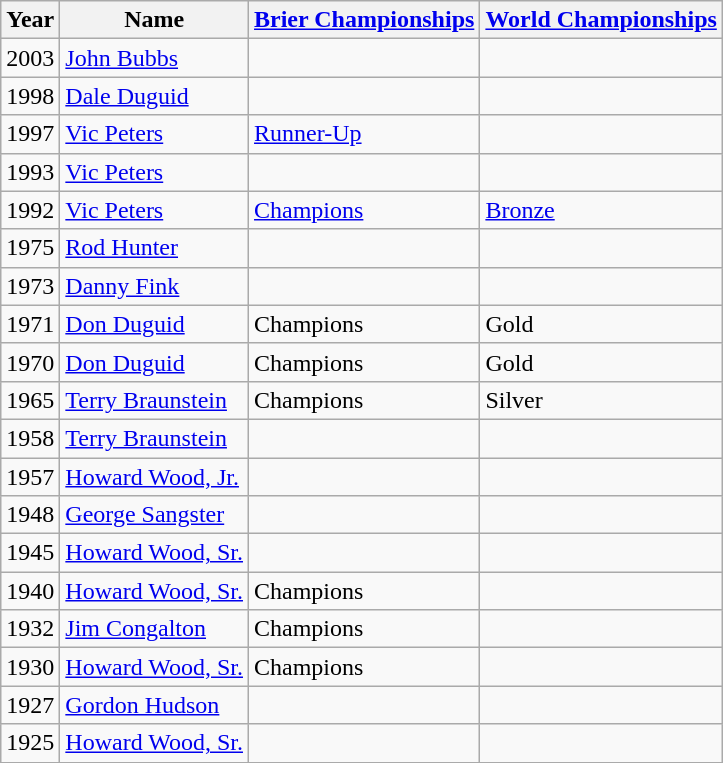<table class="wikitable">
<tr>
<th scope="col">Year</th>
<th scope="col">Name</th>
<th scope="col"><a href='#'>Brier Championships</a></th>
<th scope="col"><a href='#'>World Championships</a></th>
</tr>
<tr>
<td>2003</td>
<td><a href='#'>John Bubbs</a></td>
<td></td>
<td></td>
</tr>
<tr>
<td>1998</td>
<td><a href='#'>Dale Duguid</a></td>
<td></td>
<td></td>
</tr>
<tr>
<td>1997</td>
<td><a href='#'>Vic Peters</a></td>
<td> <a href='#'>Runner-Up</a></td>
<td></td>
</tr>
<tr>
<td>1993</td>
<td><a href='#'>Vic Peters</a></td>
<td></td>
<td></td>
</tr>
<tr>
<td>1992</td>
<td><a href='#'>Vic Peters</a></td>
<td> <a href='#'>Champions</a></td>
<td> <a href='#'>Bronze</a></td>
</tr>
<tr>
<td>1975</td>
<td><a href='#'>Rod Hunter</a></td>
<td></td>
<td></td>
</tr>
<tr>
<td>1973</td>
<td><a href='#'>Danny Fink</a></td>
<td></td>
<td></td>
</tr>
<tr>
<td>1971</td>
<td><a href='#'>Don Duguid</a></td>
<td> Champions</td>
<td> Gold</td>
</tr>
<tr>
<td>1970</td>
<td><a href='#'>Don Duguid</a></td>
<td> Champions</td>
<td> Gold</td>
</tr>
<tr>
<td>1965</td>
<td><a href='#'>Terry Braunstein</a></td>
<td> Champions</td>
<td> Silver</td>
</tr>
<tr>
<td>1958</td>
<td><a href='#'>Terry Braunstein</a></td>
<td></td>
<td></td>
</tr>
<tr>
<td>1957</td>
<td><a href='#'>Howard Wood, Jr.</a></td>
<td></td>
<td></td>
</tr>
<tr>
<td>1948</td>
<td><a href='#'>George Sangster</a></td>
<td></td>
<td></td>
</tr>
<tr>
<td>1945</td>
<td><a href='#'>Howard Wood, Sr.</a></td>
<td></td>
<td></td>
</tr>
<tr>
<td>1940</td>
<td><a href='#'>Howard Wood, Sr.</a></td>
<td> Champions</td>
<td></td>
</tr>
<tr>
<td>1932</td>
<td><a href='#'>Jim Congalton</a></td>
<td> Champions</td>
<td></td>
</tr>
<tr>
<td>1930</td>
<td><a href='#'>Howard Wood, Sr.</a></td>
<td> Champions</td>
<td></td>
</tr>
<tr>
<td>1927</td>
<td><a href='#'>Gordon Hudson</a></td>
<td></td>
<td></td>
</tr>
<tr>
<td>1925</td>
<td><a href='#'>Howard Wood, Sr.</a></td>
<td></td>
<td></td>
</tr>
</table>
